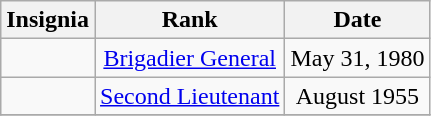<table class="wikitable">
<tr>
<th>Insignia</th>
<th>Rank</th>
<th>Date</th>
</tr>
<tr style="text-align:center;">
<td></td>
<td><a href='#'>Brigadier General</a></td>
<td>May 31, 1980</td>
</tr>
<tr style="text-align:center;">
<td></td>
<td><a href='#'>Second Lieutenant</a></td>
<td>August 1955</td>
</tr>
<tr>
</tr>
</table>
